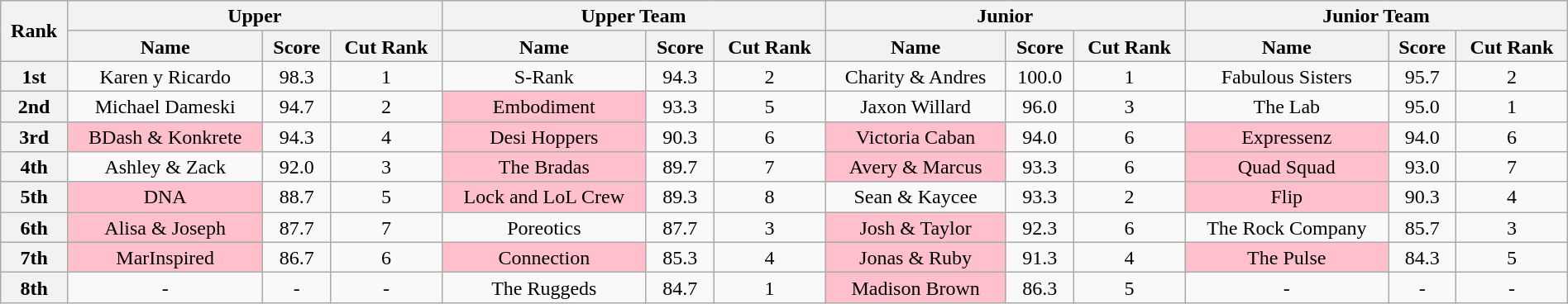<table class="wikitable" style="text-align:center; line-height:17px; width:100%;">
<tr>
<th scope="col" rowspan="2">Rank</th>
<th scope="col" colspan="3">Upper</th>
<th scope="col" colspan="3">Upper Team</th>
<th scope="col" colspan="3">Junior</th>
<th scope="col" colspan="3">Junior Team</th>
</tr>
<tr>
<th scope="col">Name</th>
<th scope="col">Score</th>
<th scope="col">Cut Rank</th>
<th scope="col">Name</th>
<th scope="col">Score</th>
<th scope="col">Cut Rank</th>
<th scope="col">Name</th>
<th scope="col">Score</th>
<th scope="col">Cut Rank</th>
<th scope="col">Name</th>
<th scope="col">Score</th>
<th scope="col">Cut Rank</th>
</tr>
<tr>
<th scope="row">1st</th>
<td>Karen y Ricardo</td>
<td>98.3</td>
<td>1</td>
<td>S-Rank</td>
<td>94.3</td>
<td>2</td>
<td>Charity & Andres</td>
<td>100.0</td>
<td>1</td>
<td>Fabulous Sisters</td>
<td>95.7</td>
<td>2</td>
</tr>
<tr>
<th scope="row">2nd</th>
<td>Michael Dameski</td>
<td>94.7</td>
<td>2</td>
<td style="background:pink;">Embodiment</td>
<td>93.3</td>
<td>5</td>
<td>Jaxon Willard</td>
<td>96.0</td>
<td>3</td>
<td>The Lab</td>
<td>95.0</td>
<td>1</td>
</tr>
<tr>
<th scope="row">3rd</th>
<td style="background:pink;">BDash & Konkrete</td>
<td>94.3</td>
<td>4</td>
<td style="background:pink;">Desi Hoppers</td>
<td>90.3</td>
<td>6</td>
<td style="background:pink;">Victoria Caban</td>
<td>94.0</td>
<td>6</td>
<td style="background:pink;">Expressenz</td>
<td>94.0</td>
<td>6</td>
</tr>
<tr>
<th scope="row">4th</th>
<td>Ashley & Zack</td>
<td>92.0</td>
<td>3</td>
<td style="background:pink;">The Bradas</td>
<td>89.7</td>
<td>7</td>
<td style="background:pink;">Avery & Marcus</td>
<td>93.3</td>
<td>6</td>
<td style="background:pink;">Quad Squad</td>
<td>93.0</td>
<td>7</td>
</tr>
<tr>
<th scope="row">5th</th>
<td style="background:pink;">DNA</td>
<td>88.7</td>
<td>5</td>
<td style="background:pink;">Lock and LoL Crew</td>
<td>89.3</td>
<td>8</td>
<td>Sean & Kaycee</td>
<td>93.3</td>
<td>2</td>
<td style="background:pink;">Flip</td>
<td>90.3</td>
<td>4</td>
</tr>
<tr>
<th scope="row">6th</th>
<td style="background:pink;">Alisa & Joseph</td>
<td>87.7</td>
<td>7</td>
<td>Poreotics</td>
<td>87.7</td>
<td>3</td>
<td style="background:pink;">Josh & Taylor</td>
<td>92.3</td>
<td>6</td>
<td>The Rock Company</td>
<td>85.7</td>
<td>3</td>
</tr>
<tr>
<th scope="row">7th</th>
<td style="background:pink;">MarInspired</td>
<td>86.7</td>
<td>6</td>
<td style="background:pink;">Connection</td>
<td>85.3</td>
<td>4</td>
<td style="background:pink;">Jonas & Ruby</td>
<td>91.3</td>
<td>4</td>
<td style="background:pink;">The Pulse</td>
<td>84.3</td>
<td>5</td>
</tr>
<tr>
<th scope="row">8th</th>
<td>-</td>
<td>-</td>
<td>-</td>
<td>The Ruggeds</td>
<td>84.7</td>
<td>1</td>
<td style="background:pink;">Madison Brown</td>
<td>86.3</td>
<td>5</td>
<td>-</td>
<td>-</td>
<td>-</td>
</tr>
</table>
